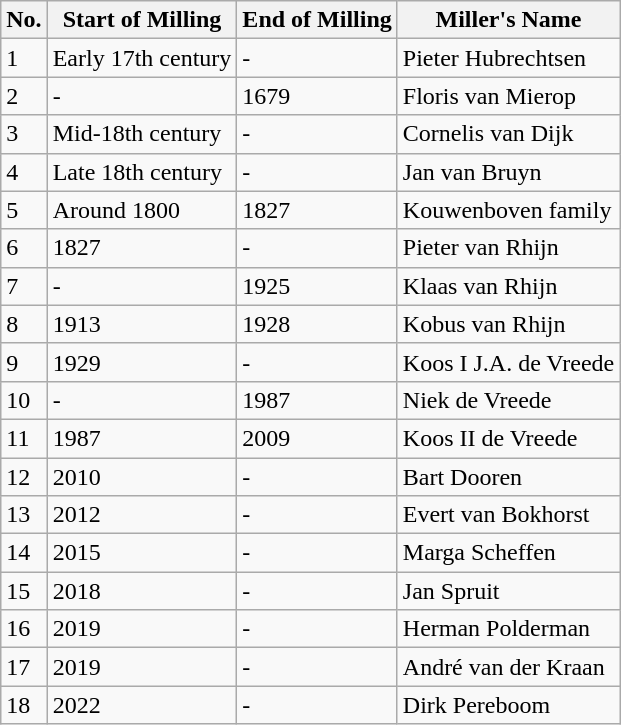<table class="wikitable">
<tr>
<th>No.</th>
<th>Start of Milling</th>
<th>End of Milling</th>
<th>Miller's Name</th>
</tr>
<tr>
<td>1</td>
<td>Early 17th century</td>
<td>-</td>
<td>Pieter Hubrechtsen</td>
</tr>
<tr>
<td>2</td>
<td>-</td>
<td>1679</td>
<td>Floris van Mierop</td>
</tr>
<tr>
<td>3</td>
<td>Mid-18th century</td>
<td>-</td>
<td>Cornelis van Dijk</td>
</tr>
<tr>
<td>4</td>
<td>Late 18th century</td>
<td>-</td>
<td>Jan van Bruyn</td>
</tr>
<tr>
<td>5</td>
<td>Around 1800</td>
<td>1827</td>
<td>Kouwenboven family</td>
</tr>
<tr>
<td>6</td>
<td>1827</td>
<td>-</td>
<td>Pieter van Rhijn</td>
</tr>
<tr>
<td>7</td>
<td>-</td>
<td>1925</td>
<td>Klaas van Rhijn</td>
</tr>
<tr>
<td>8</td>
<td>1913</td>
<td>1928</td>
<td>Kobus van Rhijn</td>
</tr>
<tr>
<td>9</td>
<td>1929</td>
<td>-</td>
<td>Koos I J.A. de Vreede</td>
</tr>
<tr>
<td>10</td>
<td>-</td>
<td>1987</td>
<td>Niek de Vreede</td>
</tr>
<tr>
<td>11</td>
<td>1987</td>
<td>2009</td>
<td>Koos II de Vreede</td>
</tr>
<tr>
<td>12</td>
<td>2010</td>
<td>-</td>
<td>Bart Dooren</td>
</tr>
<tr>
<td>13</td>
<td>2012</td>
<td>-</td>
<td>Evert van Bokhorst</td>
</tr>
<tr>
<td>14</td>
<td>2015</td>
<td>-</td>
<td>Marga Scheffen</td>
</tr>
<tr>
<td>15</td>
<td>2018</td>
<td>-</td>
<td>Jan Spruit</td>
</tr>
<tr>
<td>16</td>
<td>2019</td>
<td>-</td>
<td>Herman Polderman</td>
</tr>
<tr>
<td>17</td>
<td>2019</td>
<td>-</td>
<td>André van der Kraan</td>
</tr>
<tr>
<td>18</td>
<td>2022</td>
<td>-</td>
<td>Dirk Pereboom</td>
</tr>
</table>
